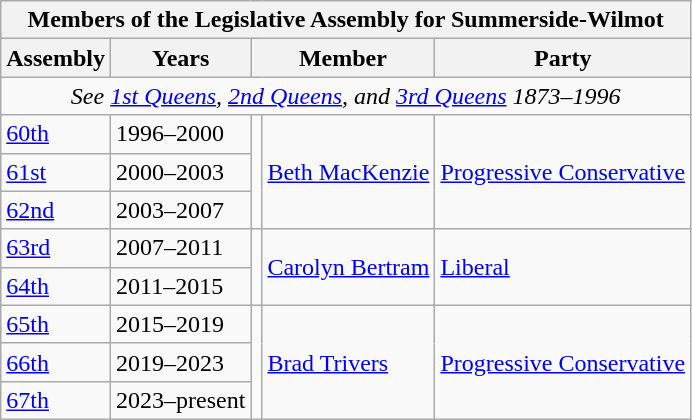<table class="wikitable" align=centre>
<tr>
<th colspan=5>Members of the Legislative Assembly for Summerside-Wilmot</th>
</tr>
<tr>
<th>Assembly</th>
<th>Years</th>
<th colspan="2">Member</th>
<th>Party</th>
</tr>
<tr>
<td align="center" colspan=5><em>See <a href='#'>1st Queens</a>, <a href='#'>2nd Queens</a>, and <a href='#'>3rd Queens</a> 1873–1996</em></td>
</tr>
<tr>
<td><a href='#'>60th</a></td>
<td>1996–2000</td>
<td rowspan=3 ></td>
<td rowspan=3><a href='#'>Beth MacKenzie</a></td>
<td rowspan=3><a href='#'>Progressive Conservative</a></td>
</tr>
<tr>
<td><a href='#'>61st</a></td>
<td>2000–2003</td>
</tr>
<tr>
<td><a href='#'>62nd</a></td>
<td>2003–2007</td>
</tr>
<tr>
<td><a href='#'>63rd</a></td>
<td>2007–2011</td>
<td rowspan=2 ></td>
<td rowspan=2><a href='#'>Carolyn Bertram</a></td>
<td rowspan=2><a href='#'>Liberal</a></td>
</tr>
<tr>
<td><a href='#'>64th</a></td>
<td>2011–2015</td>
</tr>
<tr>
<td><a href='#'>65th</a></td>
<td>2015–2019</td>
<td rowspan=3 ></td>
<td rowspan=3><a href='#'>Brad Trivers</a></td>
<td rowspan=3><a href='#'>Progressive Conservative</a></td>
</tr>
<tr>
<td><a href='#'>66th</a></td>
<td>2019–2023</td>
</tr>
<tr>
<td><a href='#'>67th</a></td>
<td>2023–present</td>
</tr>
</table>
